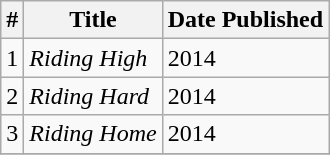<table class="wikitable">
<tr>
<th>#</th>
<th>Title</th>
<th>Date Published</th>
</tr>
<tr>
<td>1</td>
<td><em>Riding High</em></td>
<td>2014</td>
</tr>
<tr>
<td>2</td>
<td><em>Riding Hard</em></td>
<td>2014</td>
</tr>
<tr>
<td>3</td>
<td><em>Riding Home</em></td>
<td>2014</td>
</tr>
<tr>
</tr>
</table>
